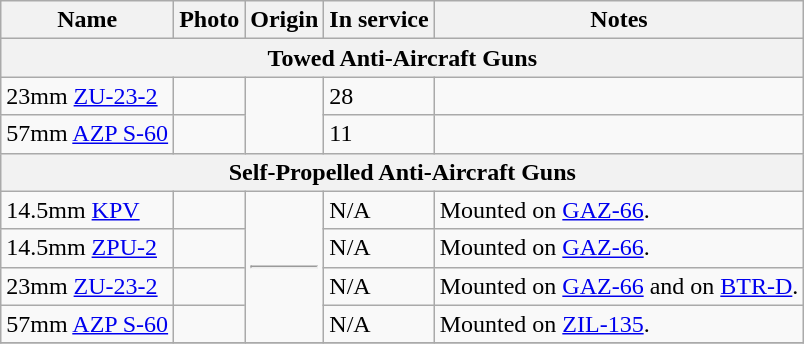<table class="wikitable">
<tr>
<th>Name</th>
<th>Photo</th>
<th>Origin</th>
<th>In service</th>
<th>Notes</th>
</tr>
<tr>
<th colspan="5">Towed Anti-Aircraft Guns</th>
</tr>
<tr>
<td>23mm <a href='#'>ZU-23-2</a></td>
<td></td>
<td rowspan="2"></td>
<td>28</td>
<td></td>
</tr>
<tr>
<td>57mm <a href='#'>AZP S-60</a></td>
<td></td>
<td>11</td>
<td></td>
</tr>
<tr>
<th colspan="5">Self-Propelled Anti-Aircraft Guns</th>
</tr>
<tr>
<td>14.5mm <a href='#'>KPV</a></td>
<td></td>
<td rowspan="4"><hr></td>
<td>N/A</td>
<td>Mounted on <a href='#'>GAZ-66</a>.</td>
</tr>
<tr>
<td>14.5mm <a href='#'>ZPU-2</a></td>
<td></td>
<td>N/A</td>
<td>Mounted on <a href='#'>GAZ-66</a>.</td>
</tr>
<tr>
<td>23mm <a href='#'>ZU-23-2</a></td>
<td></td>
<td>N/A</td>
<td>Mounted on <a href='#'>GAZ-66</a> and on <a href='#'>BTR-D</a>.</td>
</tr>
<tr>
<td>57mm <a href='#'>AZP S-60</a></td>
<td></td>
<td>N/A</td>
<td>Mounted on <a href='#'>ZIL-135</a>.</td>
</tr>
<tr>
</tr>
</table>
